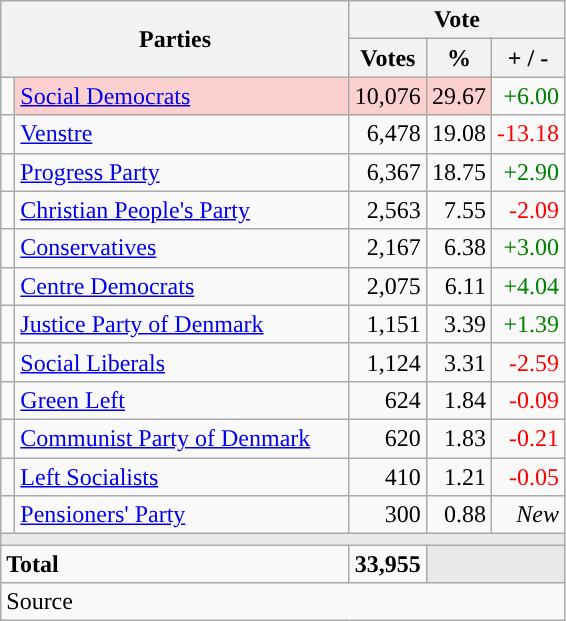<table class="wikitable" style="text-align:right;">
<tr>
<th style="text-align:centre;" rowspan="2" colspan="2" width="225">Parties</th>
<th colspan="3">Vote</th>
</tr>
<tr>
<th width="15">Votes</th>
<th width="15">%</th>
<th width="15">+ / -</th>
</tr>
<tr>
<td width="2" style="color:inherit;background:"></td>
<td bgcolor=#fbd0ce  align="left"><a href='#'>Social Democrats</a></td>
<td bgcolor=#fbd0ce>10,076</td>
<td bgcolor=#fbd0ce>29.67</td>
<td style=color:green;>+6.00</td>
</tr>
<tr>
<td width="2" style="color:inherit;background:"></td>
<td align="left"><a href='#'>Venstre</a></td>
<td>6,478</td>
<td>19.08</td>
<td style=color:red;>-13.18</td>
</tr>
<tr>
<td width="2" style="color:inherit;background:"></td>
<td align="left"><a href='#'>Progress Party</a></td>
<td>6,367</td>
<td>18.75</td>
<td style=color:green;>+2.90</td>
</tr>
<tr>
<td width="2" style="color:inherit;background:"></td>
<td align="left"><a href='#'>Christian People's Party</a></td>
<td>2,563</td>
<td>7.55</td>
<td style=color:red;>-2.09</td>
</tr>
<tr>
<td width="2" style="color:inherit;background:"></td>
<td align="left"><a href='#'>Conservatives</a></td>
<td>2,167</td>
<td>6.38</td>
<td style=color:green;>+3.00</td>
</tr>
<tr>
<td width="2" style="color:inherit;background:"></td>
<td align="left"><a href='#'>Centre Democrats</a></td>
<td>2,075</td>
<td>6.11</td>
<td style=color:green;>+4.04</td>
</tr>
<tr>
<td width="2" style="color:inherit;background:"></td>
<td align="left"><a href='#'>Justice Party of Denmark</a></td>
<td>1,151</td>
<td>3.39</td>
<td style=color:green;>+1.39</td>
</tr>
<tr>
<td width="2" style="color:inherit;background:"></td>
<td align="left"><a href='#'>Social Liberals</a></td>
<td>1,124</td>
<td>3.31</td>
<td style=color:red;>-2.59</td>
</tr>
<tr>
<td width="2" style="color:inherit;background:"></td>
<td align="left"><a href='#'>Green Left</a></td>
<td>624</td>
<td>1.84</td>
<td style=color:red;>-0.09</td>
</tr>
<tr>
<td width="2" style="color:inherit;background:"></td>
<td align="left"><a href='#'>Communist Party of Denmark</a></td>
<td>620</td>
<td>1.83</td>
<td style=color:red;>-0.21</td>
</tr>
<tr>
<td width="2" style="color:inherit;background:"></td>
<td align="left"><a href='#'>Left Socialists</a></td>
<td>410</td>
<td>1.21</td>
<td style=color:red;>-0.05</td>
</tr>
<tr>
<td width="2" style="color:inherit;background:"></td>
<td align="left"><a href='#'>Pensioners' Party</a></td>
<td>300</td>
<td>0.88</td>
<td><em>New</em></td>
</tr>
<tr>
<td colspan="7" bgcolor="#E9E9E9"></td>
</tr>
<tr>
<td align="left" colspan="2"><strong>Total</strong></td>
<td><strong>33,955</strong></td>
<td bgcolor="#E9E9E9" colspan="2"></td>
</tr>
<tr>
<td align="left" colspan="6">Source</td>
</tr>
</table>
